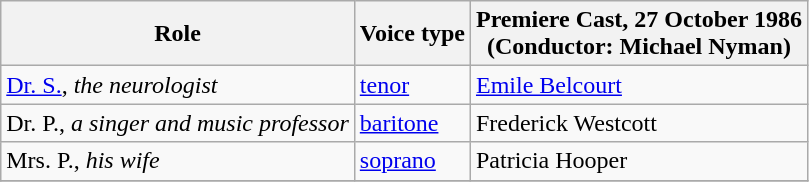<table class="wikitable">
<tr>
<th>Role</th>
<th>Voice type</th>
<th>Premiere Cast,  27 October 1986 <br>(Conductor: Michael Nyman)</th>
</tr>
<tr>
<td><a href='#'>Dr. S.</a>, <em>the neurologist</em></td>
<td><a href='#'>tenor</a></td>
<td><a href='#'>Emile Belcourt</a></td>
</tr>
<tr>
<td>Dr. P., <em>a singer and music professor</em></td>
<td><a href='#'>baritone</a></td>
<td>Frederick Westcott</td>
</tr>
<tr>
<td>Mrs. P., <em>his wife</em></td>
<td><a href='#'>soprano</a></td>
<td>Patricia Hooper</td>
</tr>
<tr>
</tr>
</table>
